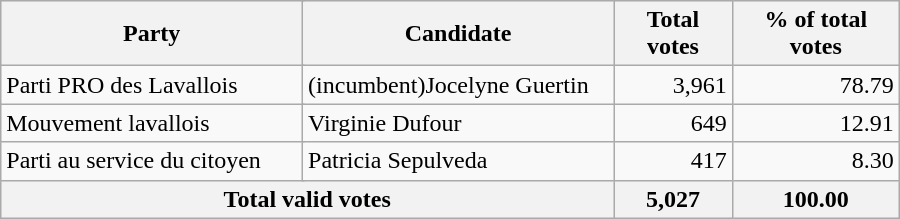<table style="width:600px;" class="wikitable">
<tr style="background-color:#E9E9E9">
<th colspan="2" style="width: 200px">Party</th>
<th colspan="1" style="width: 200px">Candidate</th>
<th align="right">Total votes</th>
<th align="right">% of total votes</th>
</tr>
<tr>
<td colspan="2" align="left">Parti PRO des Lavallois</td>
<td align="left">(incumbent)Jocelyne Guertin</td>
<td align="right">3,961</td>
<td align="right">78.79</td>
</tr>
<tr>
<td colspan="2" align="left">Mouvement lavallois</td>
<td align="left">Virginie Dufour</td>
<td align="right">649</td>
<td align="right">12.91</td>
</tr>
<tr>
<td colspan="2" align="left">Parti au service du citoyen</td>
<td align="left">Patricia Sepulveda</td>
<td align="right">417</td>
<td align="right">8.30</td>
</tr>
<tr bgcolor="#EEEEEE">
<th colspan="3"  align="left">Total valid votes</th>
<th align="right">5,027</th>
<th align="right">100.00</th>
</tr>
</table>
